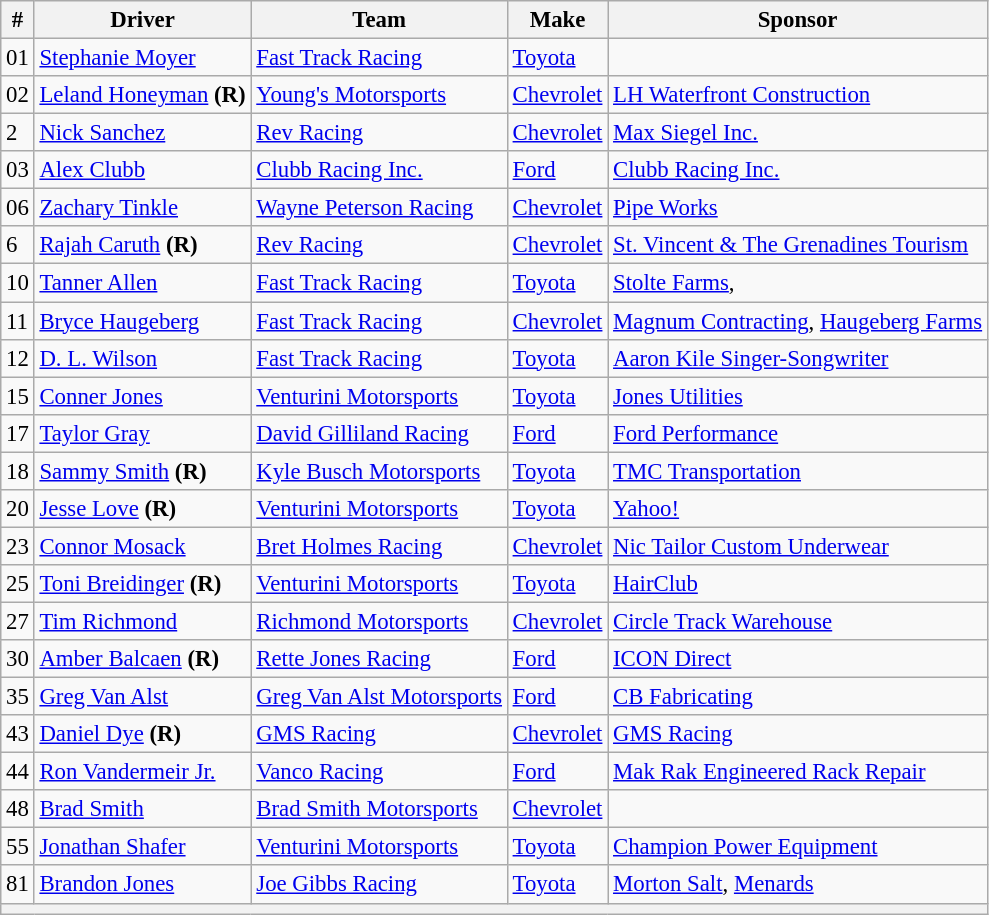<table class="wikitable" style="font-size:95%">
<tr>
<th>#</th>
<th>Driver</th>
<th>Team</th>
<th>Make</th>
<th>Sponsor</th>
</tr>
<tr>
<td>01</td>
<td><a href='#'>Stephanie Moyer</a></td>
<td><a href='#'>Fast Track Racing</a></td>
<td><a href='#'>Toyota</a></td>
<td></td>
</tr>
<tr>
<td>02</td>
<td><a href='#'>Leland Honeyman</a> <strong>(R)</strong></td>
<td><a href='#'>Young's Motorsports</a></td>
<td><a href='#'>Chevrolet</a></td>
<td><a href='#'>LH Waterfront Construction</a></td>
</tr>
<tr>
<td>2</td>
<td><a href='#'>Nick Sanchez</a></td>
<td><a href='#'>Rev Racing</a></td>
<td><a href='#'>Chevrolet</a></td>
<td><a href='#'>Max Siegel Inc.</a></td>
</tr>
<tr>
<td>03</td>
<td><a href='#'>Alex Clubb</a></td>
<td><a href='#'>Clubb Racing Inc.</a></td>
<td><a href='#'>Ford</a></td>
<td><a href='#'>Clubb Racing Inc.</a></td>
</tr>
<tr>
<td>06</td>
<td><a href='#'>Zachary Tinkle</a></td>
<td><a href='#'>Wayne Peterson Racing</a></td>
<td><a href='#'>Chevrolet</a></td>
<td><a href='#'>Pipe Works</a></td>
</tr>
<tr>
<td>6</td>
<td><a href='#'>Rajah Caruth</a> <strong>(R)</strong></td>
<td><a href='#'>Rev Racing</a></td>
<td><a href='#'>Chevrolet</a></td>
<td><a href='#'>St. Vincent & The Grenadines Tourism</a></td>
</tr>
<tr>
<td>10</td>
<td><a href='#'>Tanner Allen</a></td>
<td><a href='#'>Fast Track Racing</a></td>
<td><a href='#'>Toyota</a></td>
<td><a href='#'>Stolte Farms</a>, </td>
</tr>
<tr>
<td>11</td>
<td><a href='#'>Bryce Haugeberg</a></td>
<td><a href='#'>Fast Track Racing</a></td>
<td><a href='#'>Chevrolet</a></td>
<td><a href='#'>Magnum Contracting</a>, <a href='#'>Haugeberg Farms</a></td>
</tr>
<tr>
<td>12</td>
<td><a href='#'>D. L. Wilson</a></td>
<td><a href='#'>Fast Track Racing</a></td>
<td><a href='#'>Toyota</a></td>
<td><a href='#'>Aaron Kile Singer-Songwriter</a></td>
</tr>
<tr>
<td>15</td>
<td><a href='#'>Conner Jones</a></td>
<td><a href='#'>Venturini Motorsports</a></td>
<td><a href='#'>Toyota</a></td>
<td><a href='#'>Jones Utilities</a></td>
</tr>
<tr>
<td>17</td>
<td><a href='#'>Taylor Gray</a></td>
<td><a href='#'>David Gilliland Racing</a></td>
<td><a href='#'>Ford</a></td>
<td><a href='#'>Ford Performance</a></td>
</tr>
<tr>
<td>18</td>
<td><a href='#'>Sammy Smith</a> <strong>(R)</strong></td>
<td><a href='#'>Kyle Busch Motorsports</a></td>
<td><a href='#'>Toyota</a></td>
<td><a href='#'>TMC Transportation</a></td>
</tr>
<tr>
<td>20</td>
<td><a href='#'>Jesse Love</a> <strong>(R)</strong></td>
<td><a href='#'>Venturini Motorsports</a></td>
<td><a href='#'>Toyota</a></td>
<td><a href='#'>Yahoo!</a></td>
</tr>
<tr>
<td>23</td>
<td><a href='#'>Connor Mosack</a></td>
<td><a href='#'>Bret Holmes Racing</a></td>
<td><a href='#'>Chevrolet</a></td>
<td><a href='#'>Nic Tailor Custom Underwear</a></td>
</tr>
<tr>
<td>25</td>
<td><a href='#'>Toni Breidinger</a> <strong>(R)</strong></td>
<td><a href='#'>Venturini Motorsports</a></td>
<td><a href='#'>Toyota</a></td>
<td><a href='#'>HairClub</a></td>
</tr>
<tr>
<td>27</td>
<td><a href='#'>Tim Richmond</a></td>
<td><a href='#'>Richmond Motorsports</a></td>
<td><a href='#'>Chevrolet</a></td>
<td><a href='#'>Circle Track Warehouse</a></td>
</tr>
<tr>
<td>30</td>
<td><a href='#'>Amber Balcaen</a> <strong>(R)</strong></td>
<td><a href='#'>Rette Jones Racing</a></td>
<td><a href='#'>Ford</a></td>
<td><a href='#'>ICON Direct</a></td>
</tr>
<tr>
<td>35</td>
<td><a href='#'>Greg Van Alst</a></td>
<td><a href='#'>Greg Van Alst Motorsports</a></td>
<td><a href='#'>Ford</a></td>
<td><a href='#'>CB Fabricating</a></td>
</tr>
<tr>
<td>43</td>
<td><a href='#'>Daniel Dye</a> <strong>(R)</strong></td>
<td><a href='#'>GMS Racing</a></td>
<td><a href='#'>Chevrolet</a></td>
<td><a href='#'>GMS Racing</a></td>
</tr>
<tr>
<td>44</td>
<td><a href='#'>Ron Vandermeir Jr.</a></td>
<td><a href='#'>Vanco Racing</a></td>
<td><a href='#'>Ford</a></td>
<td><a href='#'>Mak Rak Engineered Rack Repair</a></td>
</tr>
<tr>
<td>48</td>
<td><a href='#'>Brad Smith</a></td>
<td><a href='#'>Brad Smith Motorsports</a></td>
<td><a href='#'>Chevrolet</a></td>
<td></td>
</tr>
<tr>
<td>55</td>
<td><a href='#'>Jonathan Shafer</a></td>
<td><a href='#'>Venturini Motorsports</a></td>
<td><a href='#'>Toyota</a></td>
<td><a href='#'>Champion Power Equipment</a></td>
</tr>
<tr>
<td>81</td>
<td><a href='#'>Brandon Jones</a></td>
<td><a href='#'>Joe Gibbs Racing</a></td>
<td><a href='#'>Toyota</a></td>
<td><a href='#'>Morton Salt</a>, <a href='#'>Menards</a></td>
</tr>
<tr>
<th colspan="5"></th>
</tr>
</table>
